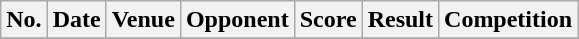<table class="wikitable sortable">
<tr>
<th scope="col">No.</th>
<th scope="col">Date</th>
<th scope="col">Venue</th>
<th scope="col">Opponent</th>
<th scope="col">Score</th>
<th scope="col">Result</th>
<th scope="col">Competition</th>
</tr>
<tr>
</tr>
</table>
